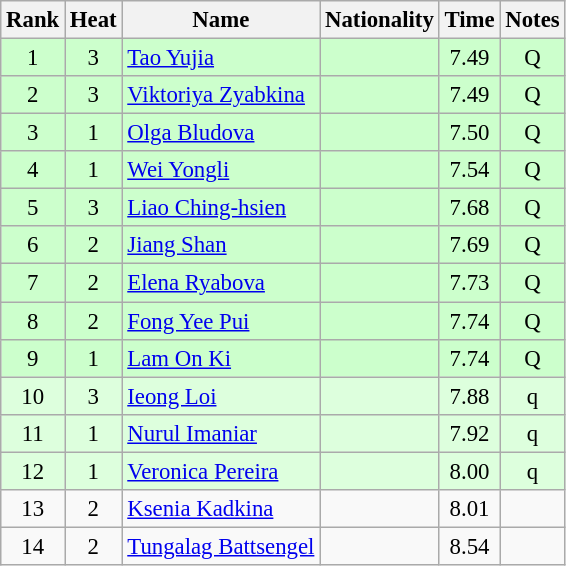<table class="wikitable sortable" style="text-align:center;font-size:95%">
<tr>
<th>Rank</th>
<th>Heat</th>
<th>Name</th>
<th>Nationality</th>
<th>Time</th>
<th>Notes</th>
</tr>
<tr bgcolor=ccffcc>
<td>1</td>
<td>3</td>
<td align=left><a href='#'>Tao Yujia</a></td>
<td align=left></td>
<td>7.49</td>
<td>Q</td>
</tr>
<tr bgcolor=ccffcc>
<td>2</td>
<td>3</td>
<td align=left><a href='#'>Viktoriya Zyabkina</a></td>
<td align=left></td>
<td>7.49</td>
<td>Q</td>
</tr>
<tr bgcolor=ccffcc>
<td>3</td>
<td>1</td>
<td align=left><a href='#'>Olga Bludova</a></td>
<td align=left></td>
<td>7.50</td>
<td>Q</td>
</tr>
<tr bgcolor=ccffcc>
<td>4</td>
<td>1</td>
<td align=left><a href='#'>Wei Yongli</a></td>
<td align=left></td>
<td>7.54</td>
<td>Q</td>
</tr>
<tr bgcolor=ccffcc>
<td>5</td>
<td>3</td>
<td align=left><a href='#'>Liao Ching-hsien</a></td>
<td align=left></td>
<td>7.68</td>
<td>Q</td>
</tr>
<tr bgcolor=ccffcc>
<td>6</td>
<td>2</td>
<td align=left><a href='#'>Jiang Shan</a></td>
<td align=left></td>
<td>7.69</td>
<td>Q</td>
</tr>
<tr bgcolor=ccffcc>
<td>7</td>
<td>2</td>
<td align=left><a href='#'>Elena Ryabova</a></td>
<td align=left></td>
<td>7.73</td>
<td>Q</td>
</tr>
<tr bgcolor=ccffcc>
<td>8</td>
<td>2</td>
<td align=left><a href='#'>Fong Yee Pui</a></td>
<td align=left></td>
<td>7.74</td>
<td>Q</td>
</tr>
<tr bgcolor=ccffcc>
<td>9</td>
<td>1</td>
<td align=left><a href='#'>Lam On Ki</a></td>
<td align=left></td>
<td>7.74</td>
<td>Q</td>
</tr>
<tr bgcolor=ddffdd>
<td>10</td>
<td>3</td>
<td align=left><a href='#'>Ieong Loi</a></td>
<td align=left></td>
<td>7.88</td>
<td>q</td>
</tr>
<tr bgcolor=ddffdd>
<td>11</td>
<td>1</td>
<td align=left><a href='#'>Nurul Imaniar</a></td>
<td align=left></td>
<td>7.92</td>
<td>q</td>
</tr>
<tr bgcolor=ddffdd>
<td>12</td>
<td>1</td>
<td align=left><a href='#'>Veronica Pereira</a></td>
<td align=left></td>
<td>8.00</td>
<td>q</td>
</tr>
<tr>
<td>13</td>
<td>2</td>
<td align=left><a href='#'>Ksenia Kadkina</a></td>
<td align=left></td>
<td>8.01</td>
<td></td>
</tr>
<tr>
<td>14</td>
<td>2</td>
<td align=left><a href='#'>Tungalag Battsengel</a></td>
<td align=left></td>
<td>8.54</td>
<td></td>
</tr>
</table>
